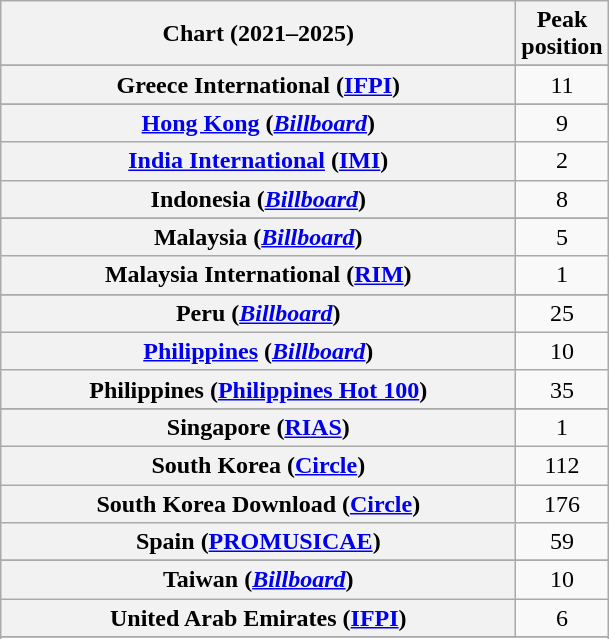<table class="wikitable sortable plainrowheaders" style="text-align:center">
<tr>
<th scope="col" style="width:21em;">Chart (2021–2025)</th>
<th scope="col">Peak<br>position</th>
</tr>
<tr>
</tr>
<tr>
</tr>
<tr>
</tr>
<tr>
</tr>
<tr>
</tr>
<tr>
<th scope="row">Greece International (<a href='#'>IFPI</a>)</th>
<td>11</td>
</tr>
<tr>
</tr>
<tr>
<th scope="row"><a href='#'>Hong Kong</a> (<em><a href='#'>Billboard</a></em>)</th>
<td>9</td>
</tr>
<tr>
<th scope="row"><a href='#'>India International</a> (<a href='#'>IMI</a>)</th>
<td>2</td>
</tr>
<tr>
<th scope="row">Indonesia (<em><a href='#'>Billboard</a></em>)</th>
<td>8</td>
</tr>
<tr>
</tr>
<tr>
<th scope="row">Malaysia (<em><a href='#'>Billboard</a></em>)</th>
<td>5</td>
</tr>
<tr>
<th scope="row">Malaysia International (<a href='#'>RIM</a>)</th>
<td>1</td>
</tr>
<tr>
</tr>
<tr>
<th scope="row">Peru (<em><a href='#'>Billboard</a></em>)</th>
<td>25</td>
</tr>
<tr>
<th scope="row"><a href='#'>Philippines</a> (<em><a href='#'>Billboard</a></em>)</th>
<td>10</td>
</tr>
<tr>
<th scope="row">Philippines (<a href='#'>Philippines Hot 100</a>)</th>
<td>35</td>
</tr>
<tr>
</tr>
<tr>
<th scope="row">Singapore (<a href='#'>RIAS</a>)</th>
<td>1</td>
</tr>
<tr>
<th scope="row">South Korea  (<a href='#'>Circle</a>)</th>
<td>112</td>
</tr>
<tr>
<th scope="row">South Korea Download (<a href='#'>Circle</a>)</th>
<td>176</td>
</tr>
<tr>
<th scope="row">Spain (<a href='#'>PROMUSICAE</a>)</th>
<td>59</td>
</tr>
<tr>
</tr>
<tr>
</tr>
<tr>
<th scope="row">Taiwan (<em><a href='#'>Billboard</a></em>)</th>
<td>10</td>
</tr>
<tr>
<th scope="row">United Arab Emirates (<a href='#'>IFPI</a>)</th>
<td>6</td>
</tr>
<tr>
</tr>
<tr>
</tr>
</table>
